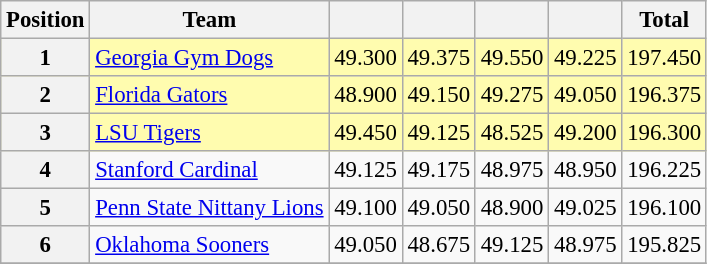<table class="wikitable sortable" style="text-align:center; font-size:95%">
<tr>
<th scope=col>Position</th>
<th scope=col>Team</th>
<th scope=col></th>
<th scope=col></th>
<th scope=col></th>
<th scope=col></th>
<th scope=col>Total</th>
</tr>
<tr bgcolor=fffcaf>
<th scope=row>1</th>
<td align=left><a href='#'>Georgia Gym Dogs</a></td>
<td>49.300</td>
<td>49.375</td>
<td>49.550</td>
<td>49.225</td>
<td>197.450</td>
</tr>
<tr bgcolor=fffcaf>
<th scope=row>2</th>
<td align=left><a href='#'>Florida Gators</a></td>
<td>48.900</td>
<td>49.150</td>
<td>49.275</td>
<td>49.050</td>
<td>196.375</td>
</tr>
<tr bgcolor=fffcaf>
<th scope=row>3</th>
<td align=left><a href='#'>LSU Tigers</a></td>
<td>49.450</td>
<td>49.125</td>
<td>48.525</td>
<td>49.200</td>
<td>196.300</td>
</tr>
<tr>
<th scope=row>4</th>
<td align=left><a href='#'>Stanford Cardinal</a></td>
<td>49.125</td>
<td>49.175</td>
<td>48.975</td>
<td>48.950</td>
<td>196.225</td>
</tr>
<tr>
<th scope=row>5</th>
<td align=left><a href='#'>Penn State Nittany Lions</a></td>
<td>49.100</td>
<td>49.050</td>
<td>48.900</td>
<td>49.025</td>
<td>196.100</td>
</tr>
<tr>
<th scope=row>6</th>
<td align=left><a href='#'>Oklahoma Sooners</a></td>
<td>49.050</td>
<td>48.675</td>
<td>49.125</td>
<td>48.975</td>
<td>195.825</td>
</tr>
<tr>
</tr>
</table>
